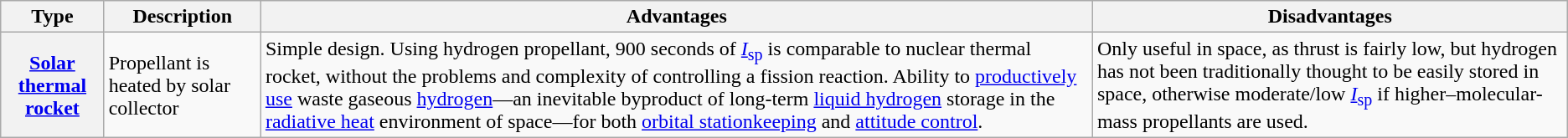<table class="wikitable">
<tr>
<th>Type</th>
<th>Description</th>
<th>Advantages</th>
<th>Disadvantages</th>
</tr>
<tr>
<th><a href='#'>Solar thermal rocket</a></th>
<td>Propellant is heated by solar collector</td>
<td>Simple design. Using hydrogen propellant, 900 seconds of <a href='#'><em>I</em><sub>sp</sub></a> is comparable to nuclear thermal rocket, without the problems and complexity of controlling a fission reaction. Ability to <a href='#'>productively use</a> waste gaseous <a href='#'>hydrogen</a>—an inevitable byproduct of long-term <a href='#'>liquid hydrogen</a> storage in the <a href='#'>radiative heat</a> environment of space—for both <a href='#'>orbital stationkeeping</a> and <a href='#'>attitude control</a>.</td>
<td>Only useful in space, as thrust is fairly low, but hydrogen has not been traditionally thought to be easily stored in space, otherwise moderate/low <a href='#'><em>I</em><sub>sp</sub></a> if higher–molecular-mass propellants are used.</td>
</tr>
</table>
